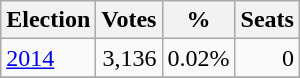<table class="wikitable">
<tr>
<th>Election</th>
<th>Votes</th>
<th>%</th>
<th>Seats</th>
</tr>
<tr>
<td><a href='#'>2014</a></td>
<td align="right">3,136</td>
<td align="right">0.02%</td>
<td align="right">0</td>
</tr>
<tr>
</tr>
</table>
